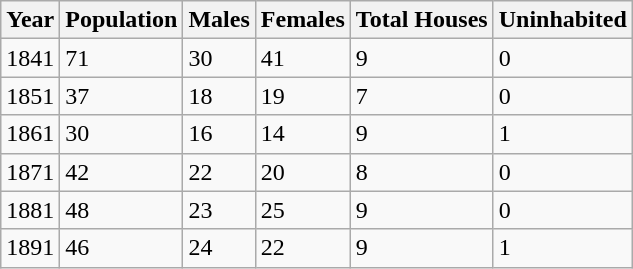<table class="wikitable">
<tr>
<th>Year</th>
<th>Population</th>
<th>Males</th>
<th>Females</th>
<th>Total Houses</th>
<th>Uninhabited</th>
</tr>
<tr>
<td>1841</td>
<td>71</td>
<td>30</td>
<td>41</td>
<td>9</td>
<td>0</td>
</tr>
<tr>
<td>1851</td>
<td>37</td>
<td>18</td>
<td>19</td>
<td>7</td>
<td>0</td>
</tr>
<tr>
<td>1861</td>
<td>30</td>
<td>16</td>
<td>14</td>
<td>9</td>
<td>1</td>
</tr>
<tr>
<td>1871</td>
<td>42</td>
<td>22</td>
<td>20</td>
<td>8</td>
<td>0</td>
</tr>
<tr>
<td>1881</td>
<td>48</td>
<td>23</td>
<td>25</td>
<td>9</td>
<td>0</td>
</tr>
<tr>
<td>1891</td>
<td>46</td>
<td>24</td>
<td>22</td>
<td>9</td>
<td>1</td>
</tr>
</table>
